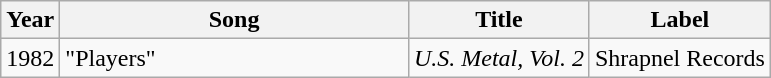<table class="wikitable" border="1">
<tr>
<th>Year</th>
<th width="225">Song</th>
<th>Title</th>
<th>Label</th>
</tr>
<tr>
<td>1982</td>
<td>"Players"</td>
<td><em>U.S. Metal, Vol. 2</em></td>
<td>Shrapnel Records</td>
</tr>
</table>
